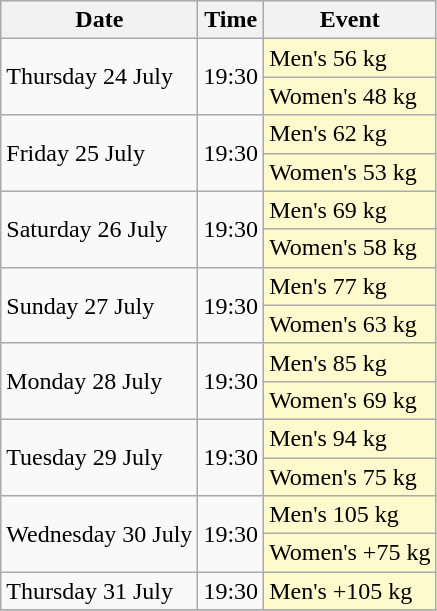<table class=wikitable>
<tr>
<th>Date</th>
<th>Time</th>
<th>Event</th>
</tr>
<tr>
<td rowspan="2">Thursday 24 July</td>
<td rowspan="2">19:30</td>
<td style=background:lemonchiffon>Men's 56 kg</td>
</tr>
<tr>
<td style=background:lemonchiffon>Women's 48 kg</td>
</tr>
<tr>
<td rowspan="2">Friday 25 July</td>
<td rowspan="2">19:30</td>
<td style=background:lemonchiffon>Men's 62 kg</td>
</tr>
<tr>
<td style=background:lemonchiffon>Women's 53 kg</td>
</tr>
<tr>
<td rowspan="2">Saturday 26 July</td>
<td rowspan="2">19:30</td>
<td style=background:lemonchiffon>Men's 69 kg</td>
</tr>
<tr>
<td style=background:lemonchiffon>Women's 58 kg</td>
</tr>
<tr>
<td rowspan="2">Sunday 27 July</td>
<td rowspan="2">19:30</td>
<td style=background:lemonchiffon>Men's 77 kg</td>
</tr>
<tr>
<td style=background:lemonchiffon>Women's 63 kg</td>
</tr>
<tr>
<td rowspan="2">Monday 28 July</td>
<td rowspan="2">19:30</td>
<td style=background:lemonchiffon>Men's 85 kg</td>
</tr>
<tr>
<td style=background:lemonchiffon>Women's 69 kg</td>
</tr>
<tr>
<td rowspan="2">Tuesday 29 July</td>
<td rowspan="2">19:30</td>
<td style=background:lemonchiffon>Men's 94 kg</td>
</tr>
<tr>
<td style=background:lemonchiffon>Women's 75 kg</td>
</tr>
<tr>
<td rowspan="2">Wednesday 30 July</td>
<td rowspan="2">19:30</td>
<td style=background:lemonchiffon>Men's 105 kg</td>
</tr>
<tr>
<td style=background:lemonchiffon>Women's +75 kg</td>
</tr>
<tr>
<td>Thursday 31 July</td>
<td>19:30</td>
<td style=background:lemonchiffon>Men's +105 kg</td>
</tr>
<tr>
</tr>
</table>
